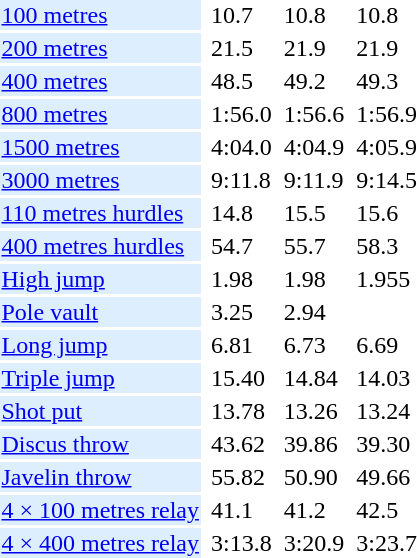<table>
<tr>
<td bgcolor = DDEEFF><a href='#'>100 metres</a></td>
<td></td>
<td>10.7</td>
<td></td>
<td>10.8</td>
<td></td>
<td>10.8</td>
</tr>
<tr>
<td bgcolor = DDEEFF><a href='#'>200 metres</a></td>
<td></td>
<td>21.5</td>
<td></td>
<td>21.9</td>
<td></td>
<td>21.9</td>
</tr>
<tr>
<td bgcolor = DDEEFF><a href='#'>400 metres</a></td>
<td></td>
<td>48.5</td>
<td></td>
<td>49.2</td>
<td></td>
<td>49.3</td>
</tr>
<tr>
<td bgcolor = DDEEFF><a href='#'>800 metres</a></td>
<td></td>
<td>1:56.0</td>
<td></td>
<td>1:56.6</td>
<td></td>
<td>1:56.9</td>
</tr>
<tr>
<td bgcolor = DDEEFF><a href='#'>1500 metres</a></td>
<td></td>
<td>4:04.0</td>
<td></td>
<td>4:04.9</td>
<td></td>
<td>4:05.9</td>
</tr>
<tr>
<td bgcolor = DDEEFF><a href='#'>3000 metres</a></td>
<td></td>
<td>9:11.8</td>
<td></td>
<td>9:11.9</td>
<td></td>
<td>9:14.5</td>
</tr>
<tr>
<td bgcolor = DDEEFF><a href='#'>110 metres hurdles</a></td>
<td></td>
<td>14.8</td>
<td></td>
<td>15.5</td>
<td></td>
<td>15.6</td>
</tr>
<tr>
<td bgcolor = DDEEFF><a href='#'>400 metres hurdles</a></td>
<td></td>
<td>54.7</td>
<td></td>
<td>55.7</td>
<td></td>
<td>58.3</td>
</tr>
<tr>
<td bgcolor = DDEEFF><a href='#'>High jump</a></td>
<td></td>
<td>1.98</td>
<td></td>
<td>1.98</td>
<td></td>
<td>1.955</td>
</tr>
<tr>
<td bgcolor = DDEEFF><a href='#'>Pole vault</a></td>
<td></td>
<td>3.25</td>
<td></td>
<td>2.94</td>
<td></td>
<td></td>
</tr>
<tr>
<td bgcolor = DDEEFF><a href='#'>Long jump</a></td>
<td></td>
<td>6.81</td>
<td></td>
<td>6.73</td>
<td></td>
<td>6.69</td>
</tr>
<tr>
<td bgcolor = DDEEFF><a href='#'>Triple jump</a></td>
<td></td>
<td>15.40</td>
<td></td>
<td>14.84</td>
<td></td>
<td>14.03</td>
</tr>
<tr>
<td bgcolor = DDEEFF><a href='#'>Shot put</a></td>
<td></td>
<td>13.78</td>
<td></td>
<td>13.26</td>
<td></td>
<td>13.24</td>
</tr>
<tr>
<td bgcolor = DDEEFF><a href='#'>Discus throw</a></td>
<td></td>
<td>43.62</td>
<td></td>
<td>39.86</td>
<td></td>
<td>39.30</td>
</tr>
<tr>
<td bgcolor = DDEEFF><a href='#'>Javelin throw</a></td>
<td></td>
<td>55.82</td>
<td></td>
<td>50.90</td>
<td></td>
<td>49.66</td>
</tr>
<tr>
<td bgcolor = DDEEFF><a href='#'>4 × 100 metres relay</a></td>
<td></td>
<td>41.1</td>
<td></td>
<td>41.2</td>
<td></td>
<td>42.5</td>
</tr>
<tr>
<td bgcolor = DDEEFF><a href='#'>4 × 400 metres relay</a></td>
<td></td>
<td>3:13.8</td>
<td></td>
<td>3:20.9</td>
<td></td>
<td>3:23.7</td>
</tr>
</table>
